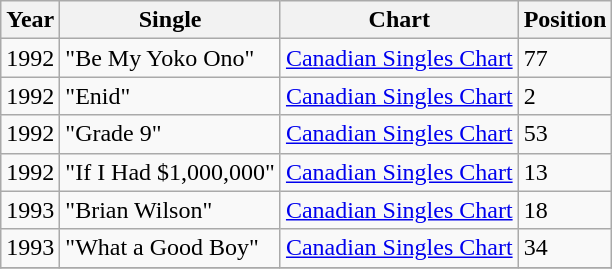<table class="wikitable">
<tr>
<th align="left">Year</th>
<th align="left">Single</th>
<th align="left">Chart</th>
<th align="left">Position</th>
</tr>
<tr>
<td align="left">1992</td>
<td align="left">"Be My Yoko Ono"</td>
<td align="left"><a href='#'>Canadian Singles Chart</a></td>
<td align="left">77</td>
</tr>
<tr>
<td align="left">1992</td>
<td align="left">"Enid"</td>
<td align="left"><a href='#'>Canadian Singles Chart</a></td>
<td align="left">2</td>
</tr>
<tr>
<td align="left">1992</td>
<td align="left">"Grade 9"</td>
<td align="left"><a href='#'>Canadian Singles Chart</a></td>
<td align="left">53</td>
</tr>
<tr>
<td align="left">1992</td>
<td align="left">"If I Had $1,000,000"</td>
<td align="left"><a href='#'>Canadian Singles Chart</a></td>
<td align="left">13</td>
</tr>
<tr>
<td align="left">1993</td>
<td align="left">"Brian Wilson"</td>
<td align="left"><a href='#'>Canadian Singles Chart</a></td>
<td align="left">18</td>
</tr>
<tr>
<td align="left">1993</td>
<td align="left">"What a Good Boy"</td>
<td align="left"><a href='#'>Canadian Singles Chart</a></td>
<td align="left">34</td>
</tr>
<tr>
</tr>
</table>
